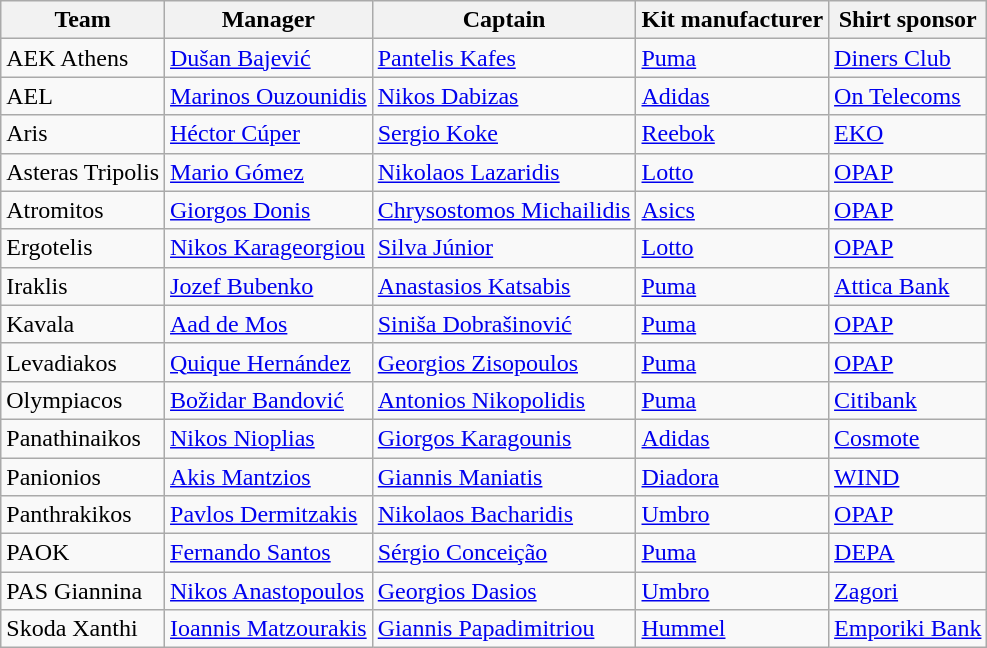<table class="wikitable sortable">
<tr>
<th>Team</th>
<th>Manager </th>
<th>Captain</th>
<th>Kit manufacturer</th>
<th>Shirt sponsor</th>
</tr>
<tr>
<td>AEK Athens</td>
<td> <a href='#'>Dušan Bajević</a></td>
<td> <a href='#'>Pantelis Kafes</a></td>
<td><a href='#'>Puma</a></td>
<td><a href='#'>Diners Club</a></td>
</tr>
<tr>
<td>AEL</td>
<td> <a href='#'>Marinos Ouzounidis</a></td>
<td> <a href='#'>Nikos Dabizas</a></td>
<td><a href='#'>Adidas</a></td>
<td><a href='#'>On Telecoms</a></td>
</tr>
<tr>
<td>Aris</td>
<td> <a href='#'>Héctor Cúper</a></td>
<td> <a href='#'>Sergio Koke</a></td>
<td><a href='#'>Reebok</a></td>
<td><a href='#'>EKO</a></td>
</tr>
<tr>
<td>Asteras Tripolis</td>
<td> <a href='#'>Mario Gómez</a></td>
<td> <a href='#'>Nikolaos Lazaridis</a></td>
<td><a href='#'>Lotto</a></td>
<td><a href='#'>OPAP</a></td>
</tr>
<tr>
<td>Atromitos</td>
<td> <a href='#'>Giorgos Donis</a></td>
<td> <a href='#'>Chrysostomos Michailidis</a></td>
<td><a href='#'>Asics</a></td>
<td><a href='#'>OPAP</a></td>
</tr>
<tr>
<td>Ergotelis</td>
<td> <a href='#'>Nikos Karageorgiou</a></td>
<td> <a href='#'>Silva Júnior</a></td>
<td><a href='#'>Lotto</a></td>
<td><a href='#'>OPAP</a></td>
</tr>
<tr>
<td>Iraklis</td>
<td> <a href='#'>Jozef Bubenko</a></td>
<td> <a href='#'>Anastasios Katsabis</a></td>
<td><a href='#'>Puma</a></td>
<td><a href='#'>Attica Bank</a></td>
</tr>
<tr>
<td>Kavala</td>
<td> <a href='#'>Aad de Mos</a></td>
<td> <a href='#'>Siniša Dobrašinović</a></td>
<td><a href='#'>Puma</a></td>
<td><a href='#'>OPAP</a></td>
</tr>
<tr>
<td>Levadiakos</td>
<td> <a href='#'>Quique Hernández</a></td>
<td> <a href='#'>Georgios Zisopoulos</a></td>
<td><a href='#'>Puma</a></td>
<td><a href='#'>OPAP</a></td>
</tr>
<tr>
<td>Olympiacos</td>
<td> <a href='#'>Božidar Bandović</a></td>
<td> <a href='#'>Antonios Nikopolidis</a></td>
<td><a href='#'>Puma</a></td>
<td><a href='#'>Citibank</a></td>
</tr>
<tr>
<td>Panathinaikos</td>
<td> <a href='#'>Nikos Nioplias</a></td>
<td> <a href='#'>Giorgos Karagounis</a></td>
<td><a href='#'>Adidas</a></td>
<td><a href='#'>Cosmote</a></td>
</tr>
<tr>
<td>Panionios</td>
<td> <a href='#'>Akis Mantzios</a></td>
<td> <a href='#'>Giannis Maniatis</a></td>
<td><a href='#'>Diadora</a></td>
<td><a href='#'>WIND</a></td>
</tr>
<tr>
<td>Panthrakikos</td>
<td> <a href='#'>Pavlos Dermitzakis</a></td>
<td> <a href='#'>Nikolaos Bacharidis</a></td>
<td><a href='#'>Umbro</a></td>
<td><a href='#'>OPAP</a></td>
</tr>
<tr>
<td>PAOK</td>
<td> <a href='#'>Fernando Santos</a></td>
<td> <a href='#'>Sérgio Conceição</a></td>
<td><a href='#'>Puma</a></td>
<td><a href='#'>DEPA</a></td>
</tr>
<tr>
<td>PAS Giannina</td>
<td> <a href='#'>Nikos Anastopoulos</a></td>
<td> <a href='#'>Georgios Dasios</a></td>
<td><a href='#'>Umbro</a></td>
<td><a href='#'>Zagori</a></td>
</tr>
<tr>
<td>Skoda Xanthi</td>
<td> <a href='#'>Ioannis Matzourakis</a></td>
<td> <a href='#'>Giannis Papadimitriou</a></td>
<td><a href='#'>Hummel</a></td>
<td><a href='#'>Emporiki Bank</a></td>
</tr>
</table>
